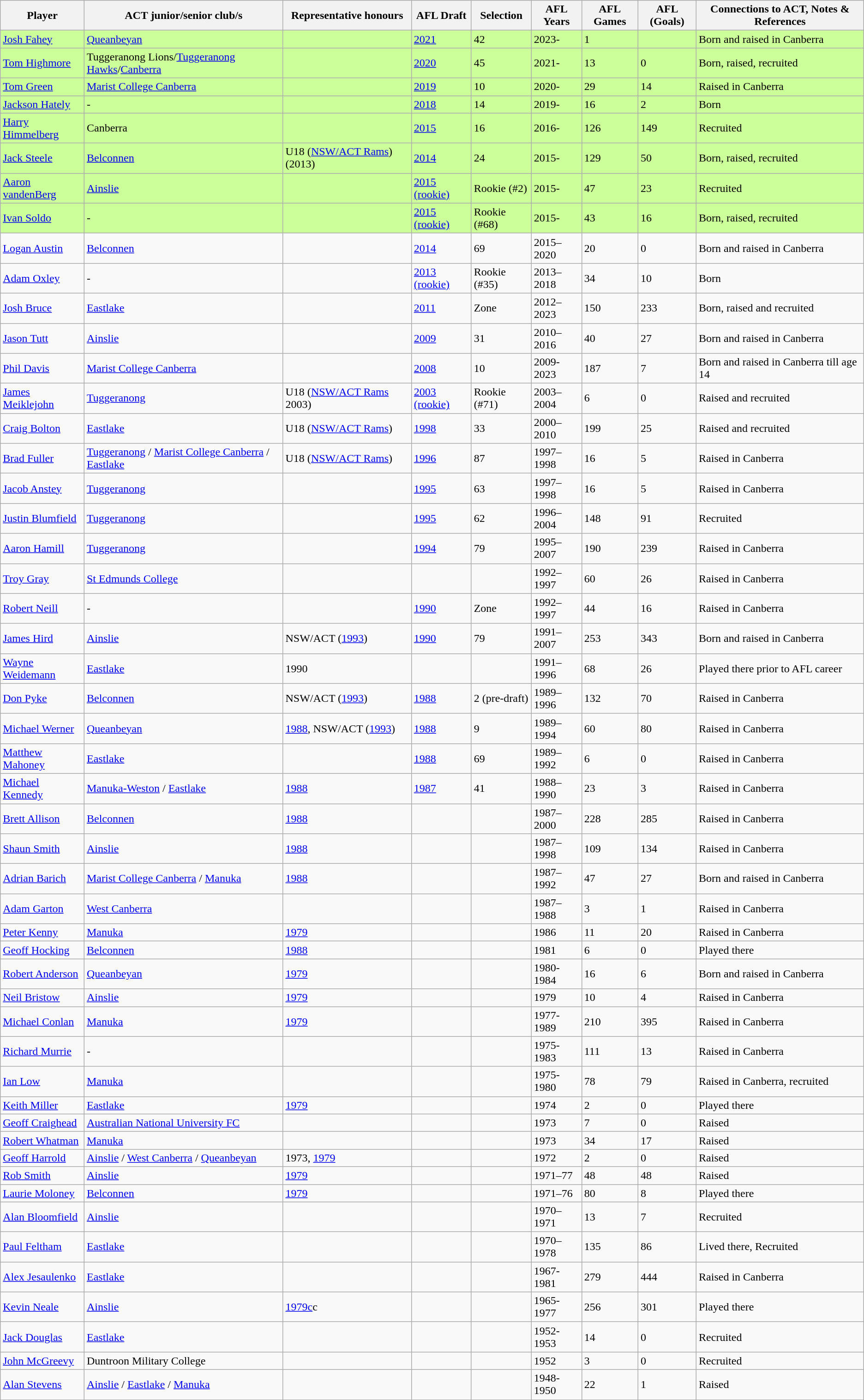<table class="wikitable sortable">
<tr>
<th>Player</th>
<th>ACT junior/senior club/s</th>
<th>Representative honours</th>
<th>AFL Draft</th>
<th>Selection</th>
<th>AFL Years</th>
<th>AFL Games</th>
<th>AFL (Goals)</th>
<th>Connections to ACT, Notes & References</th>
</tr>
<tr bgcolor=#CCFF99>
<td><a href='#'>Josh Fahey</a></td>
<td><a href='#'>Queanbeyan</a></td>
<td></td>
<td><a href='#'>2021</a></td>
<td>42</td>
<td>2023-</td>
<td>1</td>
<td></td>
<td>Born and raised in Canberra</td>
</tr>
<tr bgcolor=#CCFF99>
<td><a href='#'>Tom Highmore</a></td>
<td>Tuggeranong Lions/<a href='#'>Tuggeranong Hawks</a>/<a href='#'>Canberra</a></td>
<td></td>
<td><a href='#'>2020</a></td>
<td>45</td>
<td>2021-</td>
<td>13</td>
<td>0</td>
<td>Born, raised, recruited</td>
</tr>
<tr bgcolor=#CCFF99>
<td><a href='#'>Tom Green</a></td>
<td><a href='#'>Marist College Canberra</a></td>
<td></td>
<td><a href='#'>2019</a></td>
<td>10</td>
<td>2020-</td>
<td>29</td>
<td>14</td>
<td>Raised in Canberra</td>
</tr>
<tr bgcolor=#CCFF99>
<td><a href='#'>Jackson Hately</a></td>
<td>-</td>
<td></td>
<td><a href='#'>2018</a></td>
<td>14</td>
<td>2019-</td>
<td>16</td>
<td>2</td>
<td>Born</td>
</tr>
<tr bgcolor=#CCFF99>
<td><a href='#'>Harry Himmelberg</a></td>
<td>Canberra</td>
<td></td>
<td><a href='#'>2015</a></td>
<td>16</td>
<td>2016-</td>
<td>126</td>
<td>149</td>
<td>Recruited</td>
</tr>
<tr bgcolor=#CCFF99>
<td><a href='#'>Jack Steele</a></td>
<td><a href='#'>Belconnen</a></td>
<td>U18 (<a href='#'>NSW/ACT Rams</a>) (2013)</td>
<td><a href='#'>2014</a></td>
<td>24</td>
<td>2015-</td>
<td>129</td>
<td>50</td>
<td>Born, raised, recruited</td>
</tr>
<tr bgcolor=#CCFF99>
<td><a href='#'>Aaron vandenBerg</a></td>
<td><a href='#'>Ainslie</a></td>
<td></td>
<td><a href='#'>2015 (rookie)</a></td>
<td>Rookie (#2)</td>
<td>2015-</td>
<td>47</td>
<td>23</td>
<td>Recruited</td>
</tr>
<tr bgcolor=#CCFF99>
<td><a href='#'>Ivan Soldo</a></td>
<td>-</td>
<td></td>
<td><a href='#'>2015 (rookie)</a></td>
<td>Rookie (#68)</td>
<td>2015-</td>
<td>43</td>
<td>16</td>
<td>Born, raised, recruited</td>
</tr>
<tr>
<td><a href='#'>Logan Austin</a></td>
<td><a href='#'>Belconnen</a></td>
<td></td>
<td><a href='#'>2014</a></td>
<td>69</td>
<td>2015–2020</td>
<td>20</td>
<td>0</td>
<td>Born and raised in Canberra</td>
</tr>
<tr>
<td><a href='#'>Adam Oxley</a></td>
<td>-</td>
<td></td>
<td><a href='#'>2013 (rookie)</a></td>
<td>Rookie (#35)</td>
<td>2013–2018</td>
<td>34</td>
<td>10</td>
<td>Born</td>
</tr>
<tr>
<td><a href='#'>Josh Bruce</a></td>
<td><a href='#'>Eastlake</a></td>
<td></td>
<td><a href='#'>2011</a></td>
<td>Zone</td>
<td>2012–2023</td>
<td>150</td>
<td>233</td>
<td>Born, raised and recruited</td>
</tr>
<tr>
<td><a href='#'>Jason Tutt</a></td>
<td><a href='#'>Ainslie</a></td>
<td></td>
<td><a href='#'>2009</a></td>
<td>31</td>
<td>2010–2016</td>
<td>40</td>
<td>27</td>
<td>Born and raised in Canberra</td>
</tr>
<tr>
<td><a href='#'>Phil Davis</a></td>
<td><a href='#'>Marist College Canberra</a></td>
<td></td>
<td><a href='#'>2008</a></td>
<td>10</td>
<td>2009-2023</td>
<td>187</td>
<td>7</td>
<td>Born and raised in Canberra till age 14</td>
</tr>
<tr>
<td><a href='#'>James Meiklejohn</a></td>
<td><a href='#'>Tuggeranong</a></td>
<td>U18 (<a href='#'>NSW/ACT Rams</a> 2003)</td>
<td><a href='#'>2003 (rookie)</a></td>
<td>Rookie (#71)</td>
<td>2003–2004</td>
<td>6</td>
<td>0</td>
<td>Raised and recruited</td>
</tr>
<tr>
<td><a href='#'>Craig Bolton</a></td>
<td><a href='#'>Eastlake</a></td>
<td>U18 (<a href='#'>NSW/ACT Rams</a>)</td>
<td><a href='#'>1998</a></td>
<td>33</td>
<td>2000–2010</td>
<td>199</td>
<td>25</td>
<td>Raised and recruited</td>
</tr>
<tr>
<td><a href='#'>Brad Fuller</a></td>
<td><a href='#'>Tuggeranong</a> / <a href='#'>Marist College Canberra</a> / <a href='#'>Eastlake</a></td>
<td>U18 (<a href='#'>NSW/ACT Rams</a>)</td>
<td><a href='#'>1996</a></td>
<td>87</td>
<td>1997–1998</td>
<td>16</td>
<td>5</td>
<td>Raised in Canberra</td>
</tr>
<tr>
<td><a href='#'>Jacob Anstey</a></td>
<td><a href='#'>Tuggeranong</a></td>
<td></td>
<td><a href='#'>1995</a></td>
<td>63</td>
<td>1997–1998</td>
<td>16</td>
<td>5</td>
<td>Raised in Canberra</td>
</tr>
<tr>
<td><a href='#'>Justin Blumfield</a></td>
<td><a href='#'>Tuggeranong</a></td>
<td></td>
<td><a href='#'>1995</a></td>
<td>62</td>
<td>1996–2004</td>
<td>148</td>
<td>91</td>
<td>Recruited</td>
</tr>
<tr>
<td><a href='#'>Aaron Hamill</a></td>
<td><a href='#'>Tuggeranong</a></td>
<td></td>
<td><a href='#'>1994</a></td>
<td>79</td>
<td>1995–2007</td>
<td>190</td>
<td>239</td>
<td>Raised in Canberra</td>
</tr>
<tr>
<td><a href='#'>Troy Gray</a></td>
<td><a href='#'>St Edmunds College</a></td>
<td></td>
<td></td>
<td></td>
<td>1992–1997</td>
<td>60</td>
<td>26</td>
<td>Raised in Canberra</td>
</tr>
<tr>
<td><a href='#'>Robert Neill</a></td>
<td>-</td>
<td></td>
<td><a href='#'>1990</a></td>
<td>Zone</td>
<td>1992–1997</td>
<td>44</td>
<td>16</td>
<td>Raised in Canberra</td>
</tr>
<tr>
<td><a href='#'>James Hird</a></td>
<td><a href='#'>Ainslie</a></td>
<td>NSW/ACT (<a href='#'>1993</a>)</td>
<td><a href='#'>1990</a></td>
<td>79</td>
<td>1991–2007</td>
<td>253</td>
<td>343</td>
<td>Born and raised in Canberra</td>
</tr>
<tr>
<td><a href='#'>Wayne Weidemann</a></td>
<td><a href='#'>Eastlake</a></td>
<td>1990</td>
<td></td>
<td></td>
<td>1991–1996</td>
<td>68</td>
<td>26</td>
<td>Played there prior to AFL career</td>
</tr>
<tr>
<td><a href='#'>Don Pyke</a></td>
<td><a href='#'>Belconnen</a></td>
<td>NSW/ACT (<a href='#'>1993</a>)</td>
<td><a href='#'>1988</a></td>
<td>2 (pre-draft)</td>
<td>1989–1996</td>
<td>132</td>
<td>70</td>
<td>Raised in Canberra</td>
</tr>
<tr>
<td><a href='#'>Michael Werner</a></td>
<td><a href='#'>Queanbeyan</a></td>
<td><a href='#'>1988</a>, NSW/ACT (<a href='#'>1993</a>)</td>
<td><a href='#'>1988</a></td>
<td>9</td>
<td>1989–1994</td>
<td>60</td>
<td>80</td>
<td>Raised in Canberra</td>
</tr>
<tr>
<td><a href='#'>Matthew Mahoney</a></td>
<td><a href='#'>Eastlake</a></td>
<td></td>
<td><a href='#'>1988</a></td>
<td>69</td>
<td>1989–1992</td>
<td>6</td>
<td>0</td>
<td>Raised in Canberra</td>
</tr>
<tr>
<td><a href='#'>Michael Kennedy</a></td>
<td><a href='#'>Manuka-Weston</a> / <a href='#'>Eastlake</a></td>
<td><a href='#'>1988</a></td>
<td><a href='#'>1987</a></td>
<td>41</td>
<td>1988–1990</td>
<td>23</td>
<td>3</td>
<td>Raised in Canberra</td>
</tr>
<tr>
<td><a href='#'>Brett Allison</a></td>
<td><a href='#'>Belconnen</a></td>
<td><a href='#'>1988</a></td>
<td></td>
<td></td>
<td>1987–2000</td>
<td>228</td>
<td>285</td>
<td>Raised in Canberra</td>
</tr>
<tr>
<td><a href='#'>Shaun Smith</a></td>
<td><a href='#'>Ainslie</a></td>
<td><a href='#'>1988</a></td>
<td></td>
<td></td>
<td>1987–1998</td>
<td>109</td>
<td>134</td>
<td>Raised in Canberra</td>
</tr>
<tr>
<td><a href='#'>Adrian Barich</a></td>
<td><a href='#'>Marist College Canberra</a> / <a href='#'>Manuka</a></td>
<td><a href='#'>1988</a></td>
<td></td>
<td></td>
<td>1987–1992</td>
<td>47</td>
<td>27</td>
<td>Born and raised in Canberra</td>
</tr>
<tr>
<td><a href='#'>Adam Garton</a></td>
<td><a href='#'>West Canberra</a></td>
<td></td>
<td></td>
<td></td>
<td>1987–1988</td>
<td>3</td>
<td>1</td>
<td>Raised in Canberra</td>
</tr>
<tr>
<td><a href='#'>Peter Kenny</a></td>
<td><a href='#'>Manuka</a></td>
<td><a href='#'>1979</a></td>
<td></td>
<td></td>
<td>1986</td>
<td>11</td>
<td>20</td>
<td>Raised in Canberra</td>
</tr>
<tr>
<td><a href='#'>Geoff Hocking</a></td>
<td><a href='#'>Belconnen</a></td>
<td><a href='#'>1988</a></td>
<td></td>
<td></td>
<td>1981</td>
<td>6</td>
<td>0</td>
<td>Played there</td>
</tr>
<tr>
<td><a href='#'>Robert Anderson</a></td>
<td><a href='#'>Queanbeyan</a></td>
<td><a href='#'>1979</a></td>
<td></td>
<td></td>
<td>1980-1984</td>
<td>16</td>
<td>6</td>
<td>Born and raised in Canberra</td>
</tr>
<tr>
<td><a href='#'>Neil Bristow</a></td>
<td><a href='#'>Ainslie</a></td>
<td><a href='#'>1979</a></td>
<td></td>
<td></td>
<td>1979</td>
<td>10</td>
<td>4</td>
<td>Raised in Canberra</td>
</tr>
<tr>
<td><a href='#'>Michael Conlan</a></td>
<td><a href='#'>Manuka</a></td>
<td><a href='#'>1979</a></td>
<td></td>
<td></td>
<td>1977-1989</td>
<td>210</td>
<td>395</td>
<td>Raised in Canberra</td>
</tr>
<tr>
<td><a href='#'>Richard Murrie</a></td>
<td>-</td>
<td></td>
<td></td>
<td></td>
<td>1975-1983</td>
<td>111</td>
<td>13</td>
<td>Raised in Canberra</td>
</tr>
<tr>
<td><a href='#'>Ian Low</a></td>
<td><a href='#'>Manuka</a></td>
<td></td>
<td></td>
<td></td>
<td>1975-1980</td>
<td>78</td>
<td>79</td>
<td>Raised in Canberra, recruited</td>
</tr>
<tr>
<td><a href='#'>Keith Miller</a></td>
<td><a href='#'>Eastlake</a></td>
<td><a href='#'>1979</a></td>
<td></td>
<td></td>
<td>1974</td>
<td>2</td>
<td>0</td>
<td>Played there</td>
</tr>
<tr>
<td><a href='#'>Geoff Craighead</a></td>
<td><a href='#'>Australian National University FC</a></td>
<td></td>
<td></td>
<td></td>
<td>1973</td>
<td>7</td>
<td>0</td>
<td>Raised</td>
</tr>
<tr>
<td><a href='#'>Robert Whatman</a></td>
<td><a href='#'>Manuka</a></td>
<td></td>
<td></td>
<td></td>
<td>1973</td>
<td>34</td>
<td>17</td>
<td>Raised</td>
</tr>
<tr>
<td><a href='#'>Geoff Harrold</a></td>
<td><a href='#'>Ainslie</a> / <a href='#'>West Canberra</a> / <a href='#'>Queanbeyan</a></td>
<td>1973, <a href='#'>1979</a></td>
<td></td>
<td></td>
<td>1972</td>
<td>2</td>
<td>0</td>
<td>Raised</td>
</tr>
<tr>
<td><a href='#'>Rob Smith</a></td>
<td><a href='#'>Ainslie</a></td>
<td><a href='#'>1979</a></td>
<td></td>
<td></td>
<td>1971–77</td>
<td>48</td>
<td>48</td>
<td>Raised</td>
</tr>
<tr>
<td><a href='#'>Laurie Moloney</a></td>
<td><a href='#'>Belconnen</a></td>
<td><a href='#'>1979</a></td>
<td></td>
<td></td>
<td>1971–76</td>
<td>80</td>
<td>8</td>
<td>Played there</td>
</tr>
<tr>
<td><a href='#'>Alan Bloomfield</a></td>
<td><a href='#'>Ainslie</a></td>
<td></td>
<td></td>
<td></td>
<td>1970–1971</td>
<td>13</td>
<td>7</td>
<td>Recruited</td>
</tr>
<tr>
<td><a href='#'>Paul Feltham</a></td>
<td><a href='#'>Eastlake</a></td>
<td></td>
<td></td>
<td></td>
<td>1970–1978</td>
<td>135</td>
<td>86</td>
<td>Lived there, Recruited</td>
</tr>
<tr>
<td><a href='#'>Alex Jesaulenko</a></td>
<td><a href='#'>Eastlake</a></td>
<td></td>
<td></td>
<td></td>
<td>1967-1981</td>
<td>279</td>
<td>444</td>
<td>Raised in Canberra</td>
</tr>
<tr>
<td><a href='#'>Kevin Neale</a></td>
<td><a href='#'>Ainslie</a></td>
<td><a href='#'>1979c</a>c</td>
<td></td>
<td></td>
<td>1965-1977</td>
<td>256</td>
<td>301</td>
<td>Played there</td>
</tr>
<tr>
<td><a href='#'>Jack Douglas</a></td>
<td><a href='#'>Eastlake</a></td>
<td></td>
<td></td>
<td></td>
<td>1952-1953</td>
<td>14</td>
<td>0</td>
<td>Recruited</td>
</tr>
<tr>
<td><a href='#'>John McGreevy</a></td>
<td>Duntroon Military College</td>
<td></td>
<td></td>
<td></td>
<td>1952</td>
<td>3</td>
<td>0</td>
<td>Recruited</td>
</tr>
<tr>
<td><a href='#'>Alan Stevens</a></td>
<td><a href='#'>Ainslie</a> / <a href='#'>Eastlake</a> / <a href='#'>Manuka</a></td>
<td></td>
<td></td>
<td></td>
<td>1948-1950</td>
<td>22</td>
<td>1</td>
<td>Raised</td>
</tr>
</table>
